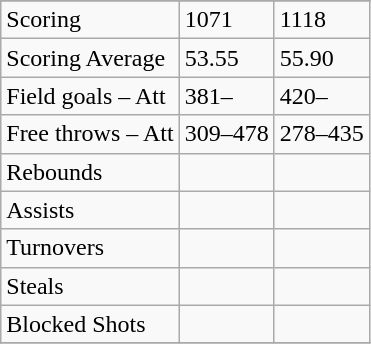<table class="wikitable">
<tr>
</tr>
<tr>
<td>Scoring</td>
<td>1071</td>
<td>1118</td>
</tr>
<tr>
<td>Scoring Average</td>
<td>53.55</td>
<td>55.90</td>
</tr>
<tr>
<td>Field goals – Att</td>
<td>381–</td>
<td>420–</td>
</tr>
<tr>
<td>Free throws – Att</td>
<td>309–478</td>
<td>278–435</td>
</tr>
<tr>
<td>Rebounds</td>
<td></td>
<td></td>
</tr>
<tr>
<td>Assists</td>
<td></td>
<td></td>
</tr>
<tr>
<td>Turnovers</td>
<td></td>
<td></td>
</tr>
<tr>
<td>Steals</td>
<td></td>
<td></td>
</tr>
<tr>
<td>Blocked Shots</td>
<td></td>
<td></td>
</tr>
<tr>
</tr>
</table>
